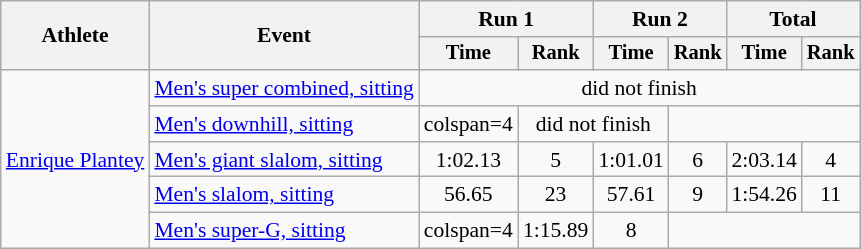<table class=wikitable style=font-size:90%;text-align:center>
<tr>
<th rowspan=2>Athlete</th>
<th rowspan=2>Event</th>
<th colspan=2>Run 1</th>
<th colspan=2>Run 2</th>
<th colspan=2>Total</th>
</tr>
<tr style="font-size: 95%">
<th>Time</th>
<th>Rank</th>
<th>Time</th>
<th>Rank</th>
<th>Time</th>
<th>Rank</th>
</tr>
<tr>
<td rowspan=5 align=left><a href='#'>Enrique Plantey</a></td>
<td align=left><a href='#'>Men's super combined, sitting</a></td>
<td colspan=6>did not finish</td>
</tr>
<tr>
<td align=left><a href='#'>Men's downhill, sitting</a></td>
<td>colspan=4 </td>
<td colspan=2>did not finish</td>
</tr>
<tr>
<td align=left><a href='#'>Men's giant slalom, sitting</a></td>
<td>1:02.13</td>
<td>5</td>
<td>1:01.01</td>
<td>6</td>
<td>2:03.14</td>
<td>4</td>
</tr>
<tr>
<td align=left><a href='#'>Men's slalom, sitting</a></td>
<td>56.65</td>
<td>23</td>
<td>57.61</td>
<td>9</td>
<td>1:54.26</td>
<td>11</td>
</tr>
<tr>
<td align=left><a href='#'>Men's super-G, sitting</a></td>
<td>colspan=4 </td>
<td>1:15.89</td>
<td>8</td>
</tr>
</table>
